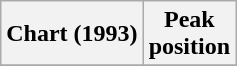<table class="wikitable plainrowheaders">
<tr>
<th scope="col">Chart (1993)</th>
<th scope="col">Peak<br>position</th>
</tr>
<tr>
</tr>
</table>
